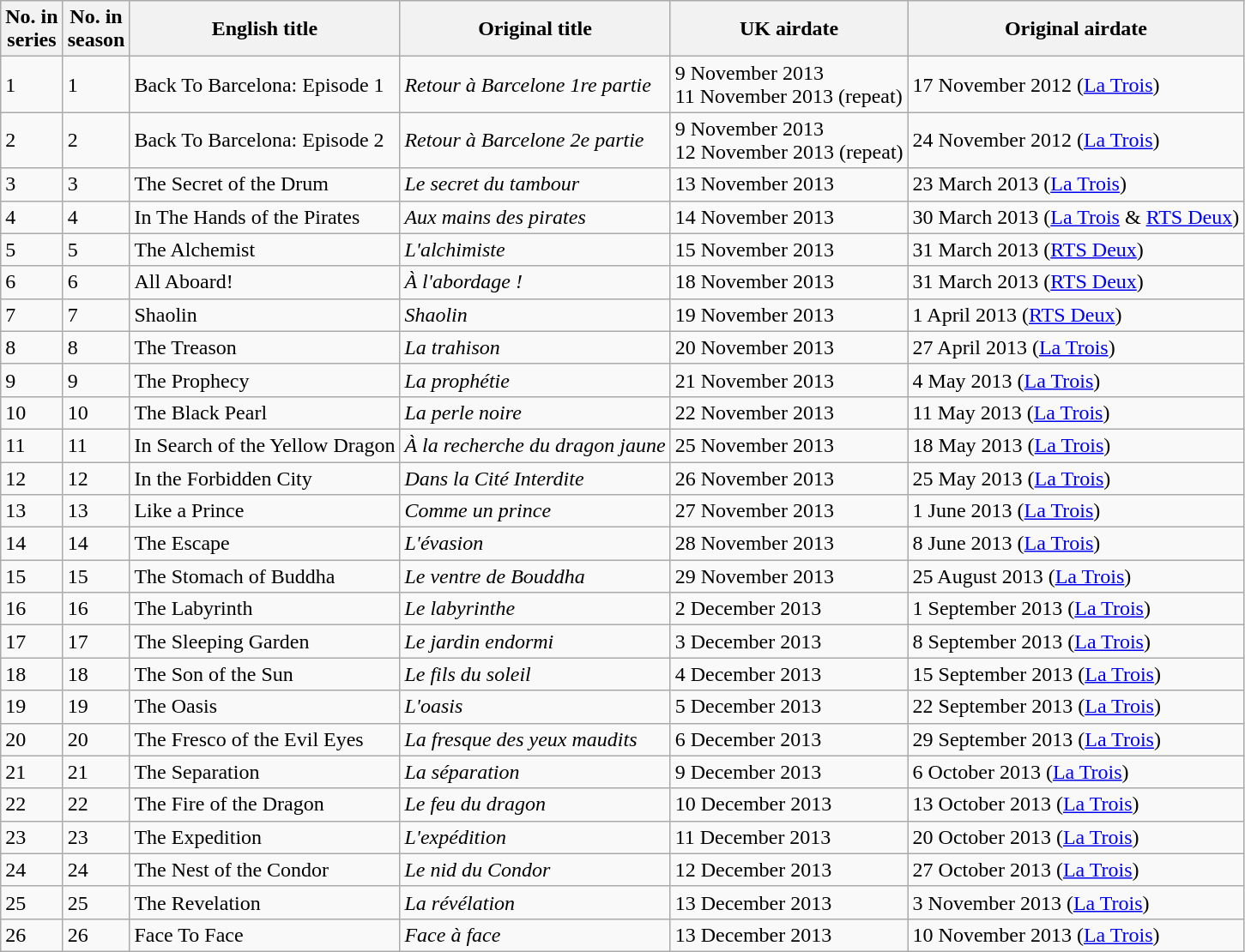<table class="wikitable">
<tr>
<th>No. in<br>series</th>
<th>No. in<br>season</th>
<th>English title</th>
<th>Original title</th>
<th>UK airdate</th>
<th>Original airdate</th>
</tr>
<tr>
<td>1</td>
<td>1</td>
<td>Back To Barcelona: Episode 1</td>
<td><em>Retour à Barcelone 1re partie</em></td>
<td>9 November 2013<br>11 November 2013 (repeat)</td>
<td>17 November 2012 (<a href='#'>La Trois</a>)</td>
</tr>
<tr>
<td>2</td>
<td>2</td>
<td>Back To Barcelona: Episode 2</td>
<td><em>Retour à Barcelone 2e partie</em></td>
<td>9 November 2013<br>12 November 2013 (repeat)</td>
<td>24 November 2012 (<a href='#'>La Trois</a>)</td>
</tr>
<tr>
<td>3</td>
<td>3</td>
<td>The Secret of the Drum</td>
<td><em>Le secret du tambour</em></td>
<td>13 November 2013</td>
<td>23 March 2013 (<a href='#'>La Trois</a>)</td>
</tr>
<tr>
<td>4</td>
<td>4</td>
<td>In The Hands of the Pirates</td>
<td><em>Aux mains des pirates</em></td>
<td>14 November 2013</td>
<td>30 March 2013 (<a href='#'>La Trois</a> & <a href='#'>RTS Deux</a>)</td>
</tr>
<tr>
<td>5</td>
<td>5</td>
<td>The Alchemist</td>
<td><em>L'alchimiste</em></td>
<td>15 November 2013</td>
<td>31 March 2013 (<a href='#'>RTS Deux</a>)</td>
</tr>
<tr>
<td>6</td>
<td>6</td>
<td>All Aboard!</td>
<td><em>À l'abordage !</em></td>
<td>18 November 2013</td>
<td>31 March 2013 (<a href='#'>RTS Deux</a>)</td>
</tr>
<tr>
<td>7</td>
<td>7</td>
<td>Shaolin</td>
<td><em>Shaolin</em></td>
<td>19 November 2013</td>
<td>1 April 2013 (<a href='#'>RTS Deux</a>)</td>
</tr>
<tr>
<td>8</td>
<td>8</td>
<td>The Treason</td>
<td><em>La trahison</em></td>
<td>20 November 2013</td>
<td>27 April 2013 (<a href='#'>La Trois</a>)</td>
</tr>
<tr>
<td>9</td>
<td>9</td>
<td>The Prophecy</td>
<td><em>La prophétie</em></td>
<td>21 November 2013</td>
<td>4 May 2013 (<a href='#'>La Trois</a>)</td>
</tr>
<tr>
<td>10</td>
<td>10</td>
<td>The Black Pearl</td>
<td><em>La perle noire</em></td>
<td>22 November 2013</td>
<td>11 May 2013 (<a href='#'>La Trois</a>)</td>
</tr>
<tr>
<td>11</td>
<td>11</td>
<td>In Search of the Yellow Dragon</td>
<td><em>À la recherche du dragon jaune</em></td>
<td>25 November 2013</td>
<td>18 May 2013 (<a href='#'>La Trois</a>)</td>
</tr>
<tr>
<td>12</td>
<td>12</td>
<td>In the Forbidden City</td>
<td><em>Dans la Cité Interdite</em></td>
<td>26 November 2013</td>
<td>25 May 2013 (<a href='#'>La Trois</a>)</td>
</tr>
<tr>
<td>13</td>
<td>13</td>
<td>Like a Prince</td>
<td><em>Comme un prince</em></td>
<td>27 November 2013</td>
<td>1 June 2013 (<a href='#'>La Trois</a>)</td>
</tr>
<tr>
<td>14</td>
<td>14</td>
<td>The Escape</td>
<td><em>L'évasion</em></td>
<td>28 November 2013</td>
<td>8 June 2013 (<a href='#'>La Trois</a>)</td>
</tr>
<tr>
<td>15</td>
<td>15</td>
<td>The Stomach of Buddha</td>
<td><em>Le ventre de Bouddha</em></td>
<td>29 November 2013</td>
<td>25 August 2013 (<a href='#'>La Trois</a>)</td>
</tr>
<tr>
<td>16</td>
<td>16</td>
<td>The Labyrinth</td>
<td><em>Le labyrinthe</em></td>
<td>2 December 2013</td>
<td>1 September 2013 (<a href='#'>La Trois</a>)</td>
</tr>
<tr>
<td>17</td>
<td>17</td>
<td>The Sleeping Garden</td>
<td><em>Le jardin endormi</em></td>
<td>3 December 2013</td>
<td>8 September 2013 (<a href='#'>La Trois</a>)</td>
</tr>
<tr>
<td>18</td>
<td>18</td>
<td>The Son of the Sun</td>
<td><em>Le fils du soleil</em></td>
<td>4 December 2013</td>
<td>15 September 2013 (<a href='#'>La Trois</a>)</td>
</tr>
<tr>
<td>19</td>
<td>19</td>
<td>The Oasis</td>
<td><em>L'oasis</em></td>
<td>5 December 2013</td>
<td>22 September 2013 (<a href='#'>La Trois</a>)</td>
</tr>
<tr>
<td>20</td>
<td>20</td>
<td>The Fresco of the Evil Eyes</td>
<td><em>La fresque des yeux maudits</em></td>
<td>6 December 2013</td>
<td>29 September 2013 (<a href='#'>La Trois</a>)</td>
</tr>
<tr>
<td>21</td>
<td>21</td>
<td>The Separation</td>
<td><em>La séparation</em></td>
<td>9 December 2013</td>
<td>6 October 2013 (<a href='#'>La Trois</a>)</td>
</tr>
<tr>
<td>22</td>
<td>22</td>
<td>The Fire of the Dragon</td>
<td><em>Le feu du dragon</em></td>
<td>10 December 2013</td>
<td>13 October 2013 (<a href='#'>La Trois</a>)</td>
</tr>
<tr>
<td>23</td>
<td>23</td>
<td>The Expedition</td>
<td><em>L'expédition</em></td>
<td>11 December 2013</td>
<td>20 October 2013 (<a href='#'>La Trois</a>)</td>
</tr>
<tr>
<td>24</td>
<td>24</td>
<td>The Nest of the Condor</td>
<td><em>Le nid du Condor</em></td>
<td>12 December 2013</td>
<td>27 October 2013 (<a href='#'>La Trois</a>)</td>
</tr>
<tr>
<td>25</td>
<td>25</td>
<td>The Revelation</td>
<td><em>La révélation</em></td>
<td>13 December 2013</td>
<td>3 November 2013 (<a href='#'>La Trois</a>)</td>
</tr>
<tr>
<td>26</td>
<td>26</td>
<td>Face To Face</td>
<td><em>Face à face</em></td>
<td>13 December 2013</td>
<td>10 November 2013 (<a href='#'>La Trois</a>)</td>
</tr>
</table>
